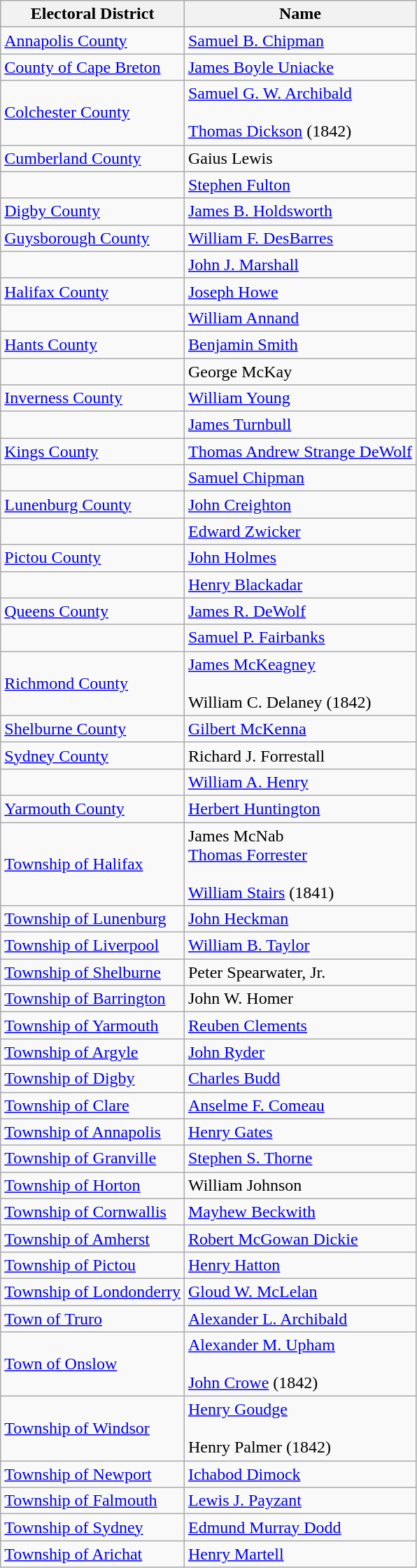<table class="wikitable">
<tr>
<th>Electoral District</th>
<th>Name</th>
</tr>
<tr>
<td><a href='#'>Annapolis County</a></td>
<td><a href='#'>Samuel B. Chipman</a></td>
</tr>
<tr>
<td><a href='#'>County of Cape Breton</a></td>
<td><a href='#'>James Boyle Uniacke</a></td>
</tr>
<tr>
<td><a href='#'>Colchester County</a></td>
<td><a href='#'>Samuel G. W. Archibald</a><br><br><a href='#'>Thomas Dickson</a> (1842)</td>
</tr>
<tr>
<td><a href='#'>Cumberland County</a></td>
<td>Gaius Lewis</td>
</tr>
<tr>
<td></td>
<td><a href='#'>Stephen Fulton</a></td>
</tr>
<tr>
<td><a href='#'>Digby County</a></td>
<td><a href='#'>James B. Holdsworth</a></td>
</tr>
<tr>
<td><a href='#'>Guysborough County</a></td>
<td><a href='#'>William F. DesBarres</a></td>
</tr>
<tr>
<td></td>
<td><a href='#'>John J. Marshall</a></td>
</tr>
<tr>
<td><a href='#'>Halifax County</a></td>
<td><a href='#'>Joseph Howe</a></td>
</tr>
<tr>
<td></td>
<td><a href='#'>William Annand</a></td>
</tr>
<tr>
<td><a href='#'>Hants County</a></td>
<td><a href='#'>Benjamin Smith</a></td>
</tr>
<tr>
<td></td>
<td>George McKay</td>
</tr>
<tr>
<td><a href='#'>Inverness County</a></td>
<td><a href='#'>William Young</a></td>
</tr>
<tr>
<td></td>
<td><a href='#'>James Turnbull</a></td>
</tr>
<tr>
<td><a href='#'>Kings County</a></td>
<td><a href='#'>Thomas Andrew Strange DeWolf</a></td>
</tr>
<tr>
<td></td>
<td><a href='#'>Samuel Chipman</a></td>
</tr>
<tr>
<td><a href='#'>Lunenburg County</a></td>
<td><a href='#'>John Creighton</a></td>
</tr>
<tr>
<td></td>
<td><a href='#'>Edward Zwicker</a></td>
</tr>
<tr>
<td><a href='#'>Pictou County</a></td>
<td><a href='#'>John Holmes</a></td>
</tr>
<tr>
<td></td>
<td><a href='#'>Henry Blackadar</a></td>
</tr>
<tr>
<td><a href='#'>Queens County</a></td>
<td><a href='#'>James R. DeWolf</a></td>
</tr>
<tr>
<td></td>
<td><a href='#'>Samuel P. Fairbanks</a></td>
</tr>
<tr>
<td><a href='#'>Richmond County</a></td>
<td><a href='#'>James McKeagney</a><br><br>William C. Delaney (1842)</td>
</tr>
<tr>
<td><a href='#'>Shelburne County</a></td>
<td><a href='#'>Gilbert McKenna</a></td>
</tr>
<tr>
<td><a href='#'>Sydney County</a></td>
<td>Richard J. Forrestall</td>
</tr>
<tr>
<td></td>
<td><a href='#'>William A. Henry</a></td>
</tr>
<tr>
<td><a href='#'>Yarmouth County</a></td>
<td><a href='#'>Herbert Huntington</a></td>
</tr>
<tr>
<td><a href='#'>Township of Halifax</a></td>
<td>James McNab<br><a href='#'>Thomas Forrester</a><br><br><a href='#'>William Stairs</a> (1841)</td>
</tr>
<tr>
<td><a href='#'>Township of Lunenburg</a></td>
<td><a href='#'>John Heckman</a></td>
</tr>
<tr>
<td><a href='#'>Township of Liverpool</a></td>
<td><a href='#'>William B. Taylor</a></td>
</tr>
<tr>
<td><a href='#'>Township of Shelburne</a></td>
<td>Peter Spearwater, Jr.</td>
</tr>
<tr>
<td><a href='#'>Township of Barrington</a></td>
<td>John W. Homer</td>
</tr>
<tr>
<td><a href='#'>Township of Yarmouth</a></td>
<td><a href='#'>Reuben Clements</a></td>
</tr>
<tr>
<td><a href='#'>Township of Argyle</a></td>
<td><a href='#'>John Ryder</a></td>
</tr>
<tr>
<td><a href='#'>Township of Digby</a></td>
<td><a href='#'>Charles Budd</a></td>
</tr>
<tr>
<td><a href='#'>Township of Clare</a></td>
<td><a href='#'>Anselme F. Comeau</a></td>
</tr>
<tr>
<td><a href='#'>Township of Annapolis</a></td>
<td><a href='#'>Henry Gates</a></td>
</tr>
<tr>
<td><a href='#'>Township of Granville</a></td>
<td><a href='#'>Stephen S. Thorne</a></td>
</tr>
<tr>
<td><a href='#'>Township of Horton</a></td>
<td>William Johnson</td>
</tr>
<tr>
<td><a href='#'>Township of Cornwallis</a></td>
<td><a href='#'>Mayhew Beckwith</a></td>
</tr>
<tr>
<td><a href='#'>Township of Amherst</a></td>
<td><a href='#'>Robert McGowan Dickie</a></td>
</tr>
<tr>
<td><a href='#'>Township of Pictou</a></td>
<td><a href='#'>Henry Hatton</a></td>
</tr>
<tr>
<td><a href='#'>Township of Londonderry</a></td>
<td><a href='#'>Gloud W. McLelan</a></td>
</tr>
<tr>
<td><a href='#'>Town of Truro</a></td>
<td><a href='#'>Alexander L. Archibald</a></td>
</tr>
<tr>
<td><a href='#'>Town of Onslow</a></td>
<td><a href='#'>Alexander M. Upham</a><br><br><a href='#'>John Crowe</a> (1842)</td>
</tr>
<tr>
<td><a href='#'>Township of Windsor</a></td>
<td><a href='#'>Henry Goudge</a><br><br>Henry Palmer (1842)</td>
</tr>
<tr>
<td><a href='#'>Township of Newport</a></td>
<td><a href='#'>Ichabod Dimock</a></td>
</tr>
<tr>
<td><a href='#'>Township of Falmouth</a></td>
<td><a href='#'>Lewis J. Payzant</a></td>
</tr>
<tr>
<td><a href='#'>Township of Sydney</a></td>
<td><a href='#'>Edmund Murray Dodd</a></td>
</tr>
<tr>
<td><a href='#'>Township of Arichat</a></td>
<td><a href='#'>Henry Martell</a></td>
</tr>
</table>
